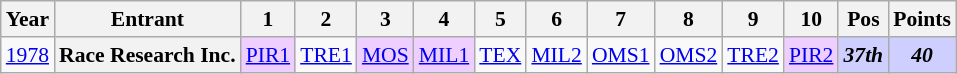<table class="wikitable" style="text-align:center; font-size:90%">
<tr>
<th>Year</th>
<th>Entrant</th>
<th>1</th>
<th>2</th>
<th>3</th>
<th>4</th>
<th>5</th>
<th>6</th>
<th>7</th>
<th>8</th>
<th>9</th>
<th>10</th>
<th>Pos</th>
<th>Points</th>
</tr>
<tr>
<td><a href='#'>1978</a></td>
<th>Race Research Inc.</th>
<td style="background-color:#EFCFFF"><a href='#'>PIR1</a><br></td>
<td><a href='#'>TRE1</a></td>
<td style="background-color:#EFCFFF"><a href='#'>MOS</a><br></td>
<td style="background-color:#EFCFFF"><a href='#'>MIL1</a><br></td>
<td><a href='#'>TEX</a></td>
<td><a href='#'>MIL2</a></td>
<td><a href='#'>OMS1</a></td>
<td><a href='#'>OMS2</a></td>
<td><a href='#'>TRE2</a></td>
<td style="background-color:#EFCFFF"><a href='#'>PIR2</a><br></td>
<td style="background:#CFCFFF;"><strong><em>37th</em></strong></td>
<td style="background:#CFCFFF;"><strong><em>40</em></strong></td>
</tr>
</table>
